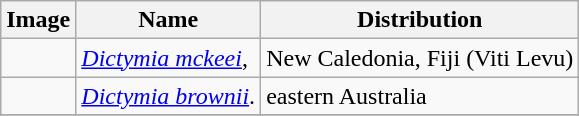<table class="wikitable sortable">
<tr>
<th>Image</th>
<th>Name</th>
<th>Distribution</th>
</tr>
<tr>
<td></td>
<td><em><a href='#'>Dictymia mckeei</a></em>,</td>
<td>New Caledonia, Fiji (Viti Levu)</td>
</tr>
<tr>
<td></td>
<td><em><a href='#'>Dictymia brownii</a></em>.</td>
<td>eastern Australia</td>
</tr>
<tr>
</tr>
</table>
